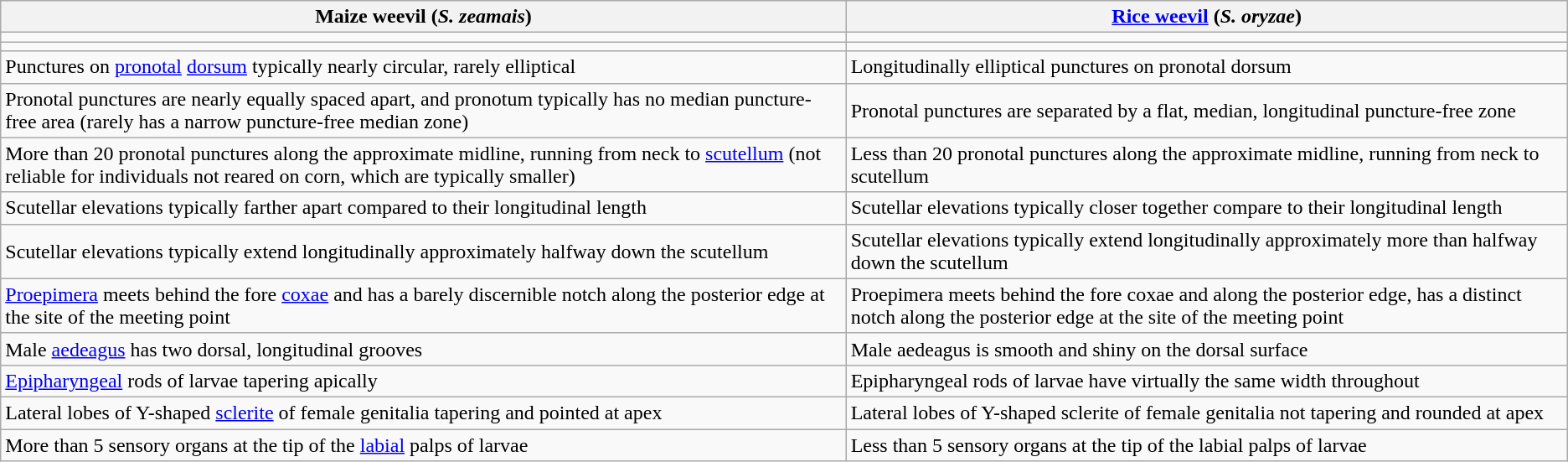<table class="wikitable">
<tr>
<th>Maize weevil (<em>S. zeamais</em>)</th>
<th><a href='#'>Rice weevil</a> (<em>S. oryzae</em>)</th>
</tr>
<tr>
<td></td>
<td></td>
</tr>
<tr>
<td></td>
<td></td>
</tr>
<tr>
<td>Punctures on <a href='#'>pronotal</a> <a href='#'>dorsum</a> typically nearly circular, rarely elliptical</td>
<td>Longitudinally elliptical punctures on pronotal dorsum</td>
</tr>
<tr>
<td>Pronotal punctures are nearly equally spaced apart, and pronotum typically has no median puncture-free area (rarely has a narrow puncture-free median zone)</td>
<td>Pronotal punctures are separated by a flat, median, longitudinal puncture-free zone</td>
</tr>
<tr>
<td>More than 20 pronotal punctures along the approximate midline, running from neck to <a href='#'>scutellum</a> (not reliable for individuals not reared on corn, which are typically smaller)</td>
<td>Less than 20 pronotal punctures along the approximate midline, running from neck to scutellum</td>
</tr>
<tr>
<td>Scutellar elevations typically farther apart compared to their longitudinal length</td>
<td>Scutellar elevations typically closer together compare to their longitudinal length</td>
</tr>
<tr>
<td>Scutellar elevations typically extend longitudinally approximately halfway down the scutellum</td>
<td>Scutellar elevations typically extend longitudinally approximately more than halfway down the scutellum</td>
</tr>
<tr>
<td><a href='#'>Proepimera</a> meets behind the fore <a href='#'>coxae</a> and has a barely discernible notch along the posterior edge at the site of the meeting point</td>
<td>Proepimera meets behind the fore coxae and along the posterior edge, has a distinct notch along the posterior edge at the site of the meeting point</td>
</tr>
<tr>
<td>Male <a href='#'>aedeagus</a> has two dorsal, longitudinal grooves</td>
<td>Male aedeagus is smooth and shiny on the dorsal surface</td>
</tr>
<tr>
<td><a href='#'>Epipharyngeal</a> rods of larvae tapering apically</td>
<td>Epipharyngeal rods of larvae have virtually the same width throughout</td>
</tr>
<tr>
<td>Lateral lobes of Y-shaped <a href='#'>sclerite</a> of female genitalia tapering and pointed at apex</td>
<td>Lateral lobes of Y-shaped sclerite of female genitalia not tapering and rounded at apex</td>
</tr>
<tr>
<td>More than 5 sensory organs at the tip of the <a href='#'>labial</a> palps of larvae</td>
<td>Less than 5 sensory organs at the tip of the labial palps of larvae</td>
</tr>
</table>
